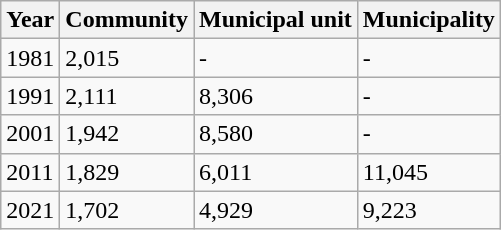<table class="wikitable">
<tr>
<th>Year</th>
<th>Community</th>
<th>Municipal unit</th>
<th>Municipality</th>
</tr>
<tr>
<td>1981</td>
<td>2,015</td>
<td>-</td>
<td>-</td>
</tr>
<tr>
<td>1991</td>
<td>2,111</td>
<td>8,306</td>
<td>-</td>
</tr>
<tr>
<td>2001</td>
<td>1,942</td>
<td>8,580</td>
<td>-</td>
</tr>
<tr>
<td>2011</td>
<td>1,829</td>
<td>6,011</td>
<td>11,045</td>
</tr>
<tr>
<td>2021</td>
<td>1,702</td>
<td>4,929</td>
<td>9,223</td>
</tr>
</table>
